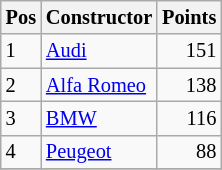<table class="wikitable"   style="font-size:   85%;">
<tr>
<th>Pos</th>
<th>Constructor</th>
<th>Points</th>
</tr>
<tr>
<td>1</td>
<td> <a href='#'>Audi</a></td>
<td align="right">151</td>
</tr>
<tr>
<td>2</td>
<td> <a href='#'>Alfa Romeo</a></td>
<td align="right">138</td>
</tr>
<tr>
<td>3</td>
<td> <a href='#'>BMW</a></td>
<td align="right">116</td>
</tr>
<tr>
<td>4</td>
<td> <a href='#'>Peugeot</a></td>
<td align="right">88</td>
</tr>
<tr>
</tr>
</table>
